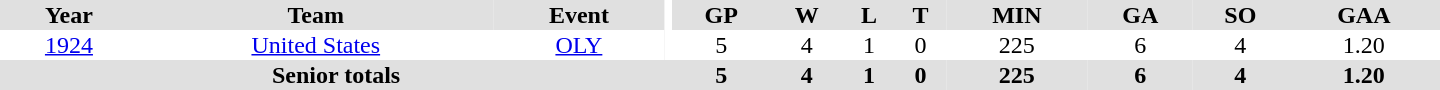<table border="0" cellpadding="1" cellspacing="0" ID="Table3" style="text-align:center; width:60em">
<tr ALIGN="center" bgcolor="#e0e0e0">
<th>Year</th>
<th>Team</th>
<th>Event</th>
<th rowspan="99" bgcolor="#ffffff"></th>
<th>GP</th>
<th>W</th>
<th>L</th>
<th>T</th>
<th>MIN</th>
<th>GA</th>
<th>SO</th>
<th>GAA</th>
</tr>
<tr>
<td><a href='#'>1924</a></td>
<td><a href='#'>United States</a></td>
<td><a href='#'>OLY</a></td>
<td>5</td>
<td>4</td>
<td>1</td>
<td>0</td>
<td>225</td>
<td>6</td>
<td>4</td>
<td>1.20</td>
</tr>
<tr bgcolor="#e0e0e0">
<th colspan=4>Senior totals</th>
<th>5</th>
<th>4</th>
<th>1</th>
<th>0</th>
<th>225</th>
<th>6</th>
<th>4</th>
<th>1.20</th>
</tr>
</table>
